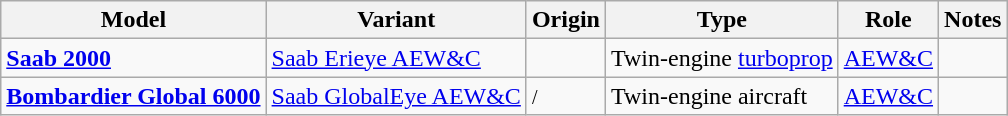<table class="wikitable sortable">
<tr>
<th scope=col>Model</th>
<th scope=col>Variant</th>
<th scope=col>Origin</th>
<th scope=col>Type</th>
<th scope=col>Role</th>
<th scope=col>Notes</th>
</tr>
<tr>
<td><strong><a href='#'>Saab 2000</a></strong></td>
<td><a href='#'>Saab Erieye AEW&C</a></td>
<td><small></small></td>
<td>Twin-engine <a href='#'>turboprop</a></td>
<td><a href='#'>AEW&C</a></td>
<td></td>
</tr>
<tr>
<td><a href='#'><strong>Bombardier Global 6000</strong></a></td>
<td><a href='#'>Saab GlobalEye AEW&C</a></td>
<td><small> /</small> <small></small></td>
<td>Twin-engine aircraft</td>
<td><a href='#'>AEW&C</a></td>
<td></td>
</tr>
</table>
